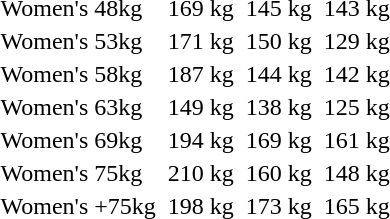<table>
<tr>
<td>Women's 48kg</td>
<td></td>
<td>169 kg</td>
<td></td>
<td>145 kg</td>
<td></td>
<td>143 kg</td>
</tr>
<tr>
<td>Women's 53kg</td>
<td></td>
<td>171 kg</td>
<td></td>
<td>150 kg</td>
<td></td>
<td>129 kg</td>
</tr>
<tr>
<td>Women's 58kg</td>
<td></td>
<td>187 kg</td>
<td></td>
<td>144 kg</td>
<td></td>
<td>142 kg</td>
</tr>
<tr>
<td>Women's 63kg</td>
<td></td>
<td>149 kg</td>
<td></td>
<td>138 kg</td>
<td></td>
<td>125 kg</td>
</tr>
<tr>
<td>Women's 69kg</td>
<td></td>
<td>194 kg</td>
<td></td>
<td>169 kg</td>
<td></td>
<td>161 kg</td>
</tr>
<tr>
<td>Women's 75kg</td>
<td></td>
<td>210 kg</td>
<td></td>
<td>160 kg</td>
<td></td>
<td>148 kg</td>
</tr>
<tr>
<td>Women's +75kg</td>
<td></td>
<td>198 kg</td>
<td></td>
<td>173 kg</td>
<td></td>
<td>165 kg</td>
</tr>
</table>
